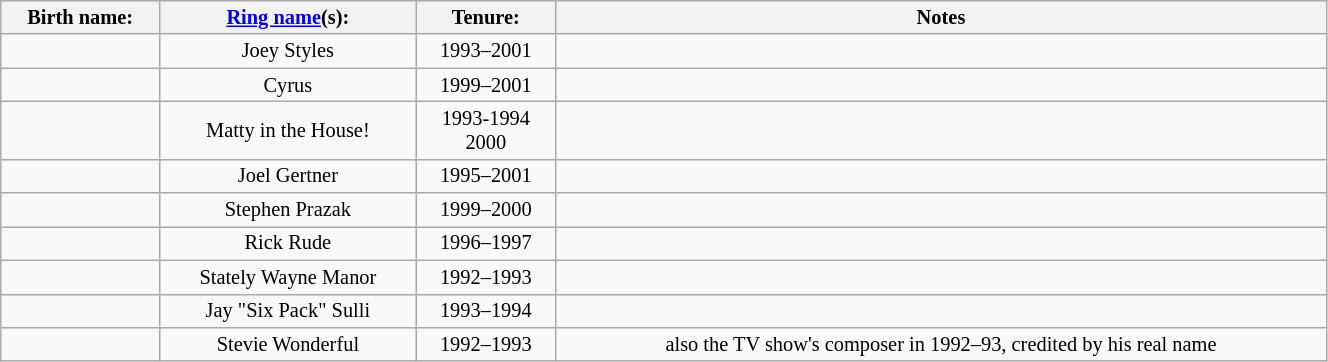<table class="sortable wikitable" style="font-size:85%; text-align:center; width:70%;">
<tr>
<th>Birth name:</th>
<th><a href='#'>Ring name</a>(s):</th>
<th>Tenure:</th>
<th>Notes</th>
</tr>
<tr>
<td></td>
<td>Joey Styles</td>
<td sort>1993–2001</td>
<td></td>
</tr>
<tr>
<td></td>
<td>Cyrus</td>
<td sort>1999–2001</td>
<td></td>
</tr>
<tr>
<td></td>
<td>Matty in the House!</td>
<td sort>1993-1994<br>2000</td>
<td></td>
</tr>
<tr>
<td></td>
<td>Joel Gertner</td>
<td sort>1995–2001</td>
<td></td>
</tr>
<tr>
<td></td>
<td>Stephen Prazak</td>
<td sort>1999–2000</td>
<td></td>
</tr>
<tr>
<td> </td>
<td>Rick Rude</td>
<td sort>1996–1997</td>
<td></td>
</tr>
<tr>
<td></td>
<td>Stately Wayne Manor</td>
<td sort>1992–1993</td>
<td></td>
</tr>
<tr>
<td></td>
<td>Jay "Six Pack" Sulli</td>
<td sort>1993–1994</td>
<td></td>
</tr>
<tr>
<td></td>
<td>Stevie Wonderful</td>
<td sort>1992–1993</td>
<td>also the TV show's composer in 1992–93, credited by his real name</td>
</tr>
</table>
